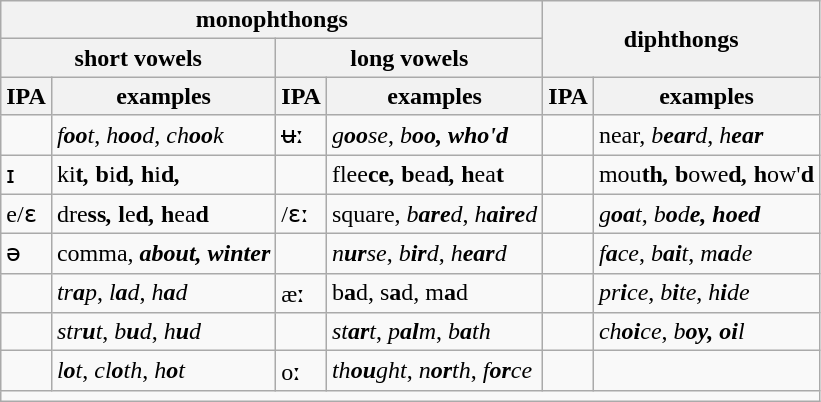<table class=wikitable>
<tr>
<th colspan="4">monophthongs</th>
<th colspan="2" rowspan="2">diphthongs</th>
</tr>
<tr>
<th colspan="2">short vowels</th>
<th colspan="2">long vowels</th>
</tr>
<tr>
<th valign="top" align="center">IPA</th>
<th>examples</th>
<th valign="top" align="center">IPA</th>
<th>examples</th>
<th valign="top" align="center">IPA</th>
<th>examples</th>
</tr>
<tr>
<td></td>
<td><em>f<strong>oo</strong>t</em>, <em>h<strong>oo</strong>d</em>, <em>ch<strong>oo</strong>k</em></td>
<td>ʉː</td>
<td><em>g<strong>oo</strong>se</em>, <em>b<strong>oo<strong><em>, </em>wh</strong>o<strong>'d<em></td>
<td></td>
<td></em>n</strong>ear</em></strong>, <em>b<strong>ear</strong>d</em>, <em>h<strong>ear<strong><em></td>
</tr>
<tr>
<td>ɪ</td>
<td></em>k</strong>i<strong>t<em>, </em>b</strong>i<strong>d<em>, </em>h</strong>i<strong>d<em>,</td>
<td></td>
<td></em>fl</strong>ee<strong>ce<em>, </em>b</strong>ea<strong>d<em>, </em>h</strong>ea<strong>t<em></td>
<td></td>
<td></em>m</strong>ou<strong>th<em>, </em>b</strong>owe<strong>d<em>, </em>h</strong>ow'<strong>d<em></td>
</tr>
<tr>
<td>e/ɛ</td>
<td></em>dr</strong>e<strong>ss<em>, </em>l</strong>e<strong>d<em>, </em>h</strong>ea<strong>d<em></td>
<td>/ɛː</td>
<td></em>squ</strong>are</em></strong>, <em>b<strong>are</strong>d</em>, <em>h<strong>aire</strong>d</em></td>
<td></td>
<td><em>g<strong>oa</strong>t</em>, <em>b<strong>o</strong>d<strong>e<strong><em>, </em>h</strong>oe<strong>d<em></td>
</tr>
<tr>
<td>ə</td>
<td></em>comm</strong>a</em></strong>, <strong><em>a<strong>bout<em>, </em>wint</strong>er</em></strong></td>
<td></td>
<td><em>n<strong>ur</strong>se</em>, <em>b<strong>ir</strong>d</em>, <em>h<strong>ear</strong>d</em></td>
<td></td>
<td><em>f<strong>a</strong>ce</em>, <em>b<strong>ai</strong>t</em>, <em>m<strong>a</strong>de</em></td>
</tr>
<tr>
<td></td>
<td><em>tr<strong>a</strong>p</em>, <em>l<strong>a</strong>d</em>, <em>h<strong>a</strong>d</em></td>
<td>æː</td>
<td>b<strong>a</strong>d, s<strong>a</strong>d, m<strong>a</strong>d</td>
<td></td>
<td><em>pr<strong>i</strong>ce</em>, <em>b<strong>i</strong>te</em>, <em>h<strong>i</strong>de</em></td>
</tr>
<tr>
<td></td>
<td><em>str<strong>u</strong>t</em>, <em>b<strong>u</strong>d</em>, <em>h<strong>u</strong>d</em></td>
<td></td>
<td><em>st<strong>ar</strong>t</em>, <em>p<strong>al</strong>m</em>, <em>b<strong>a</strong>th</em></td>
<td></td>
<td><em>ch<strong>oi</strong>ce</em>, <em>b<strong>oy<strong><em>, </em></strong>oi</strong>l</em></td>
</tr>
<tr>
<td></td>
<td><em>l<strong>o</strong>t</em>, <em>cl<strong>o</strong>th</em>, <em>h<strong>o</strong>t</em></td>
<td>oː</td>
<td><em>th<strong>ou</strong>ght</em>, <em>n<strong>or</strong>th</em>, <em>f<strong>or</strong>ce</em></td>
<td></td>
<td></td>
</tr>
<tr>
<td colspan="6"></td>
</tr>
</table>
